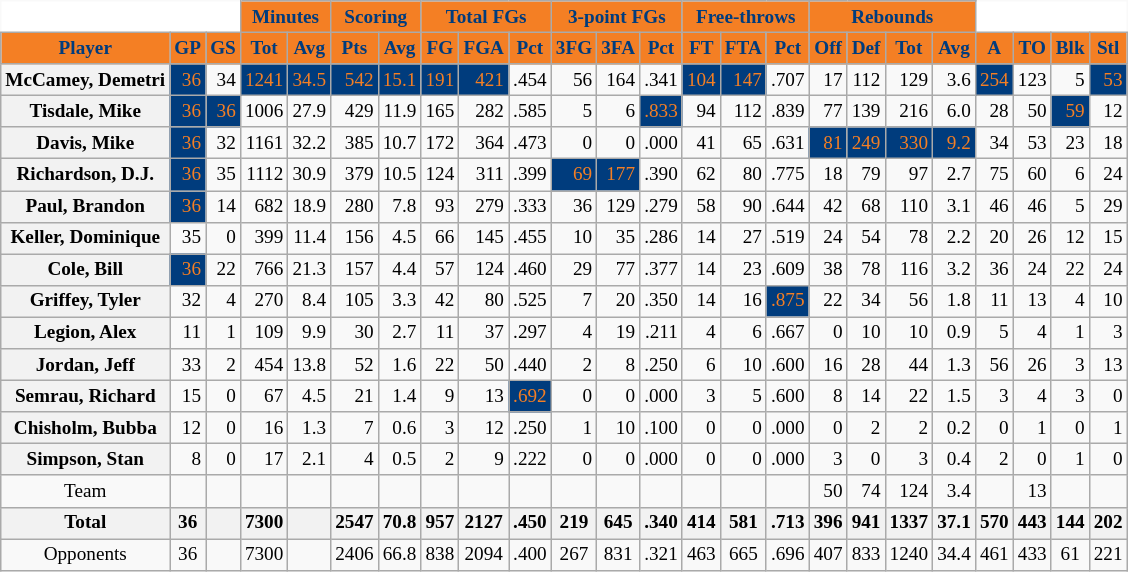<table class="wikitable sortable" border="1" style="font-size: 80%;">
<tr>
<th colspan="3" style="border-top-style:hidden; border-left-style:hidden; background: white;"></th>
<th colspan="2" style="background:#F47F24; color:#003C7D;">Minutes</th>
<th colspan="2" style="background:#F47F24; color:#003C7D;">Scoring</th>
<th colspan="3" style="background:#F47F24; color:#003C7D;">Total FGs</th>
<th colspan="3" style="background:#F47F24; color:#003C7D;">3-point FGs</th>
<th colspan="3" style="background:#F47F24; color:#003C7D;">Free-throws</th>
<th colspan="4" style="background:#F47F24; color:#003C7D;">Rebounds</th>
<th colspan="4" style="border-top-style:hidden; border-right-style:hidden; background: white;"></th>
</tr>
<tr>
<th scope="col" style="background:#F47F24; color:#003C7D;">Player</th>
<th scope="col" style="background:#F47F24; color:#003C7D;">GP</th>
<th scope="col" style="background:#F47F24; color:#003C7D;">GS</th>
<th scope="col" style="background:#F47F24; color:#003C7D;">Tot</th>
<th scope="col" style="background:#F47F24; color:#003C7D;">Avg</th>
<th scope="col" style="background:#F47F24; color:#003C7D;">Pts</th>
<th scope="col" style="background:#F47F24; color:#003C7D;">Avg</th>
<th scope="col" style="background:#F47F24; color:#003C7D;">FG</th>
<th scope="col" style="background:#F47F24; color:#003C7D;">FGA</th>
<th scope="col" style="background:#F47F24; color:#003C7D;">Pct</th>
<th scope="col" style="background:#F47F24; color:#003C7D;">3FG</th>
<th scope="col" style="background:#F47F24; color:#003C7D;">3FA</th>
<th scope="col" style="background:#F47F24; color:#003C7D;">Pct</th>
<th scope="col" style="background:#F47F24; color:#003C7D;">FT</th>
<th scope="col" style="background:#F47F24; color:#003C7D;">FTA</th>
<th scope="col" style="background:#F47F24; color:#003C7D;">Pct</th>
<th scope="col" style="background:#F47F24; color:#003C7D;">Off</th>
<th scope="col" style="background:#F47F24; color:#003C7D;">Def</th>
<th scope="col" style="background:#F47F24; color:#003C7D;">Tot</th>
<th scope="col" style="background:#F47F24; color:#003C7D;">Avg</th>
<th scope="col" style="background:#F47F24; color:#003C7D;">A</th>
<th scope="col" style="background:#F47F24; color:#003C7D;">TO</th>
<th scope="col" style="background:#F47F24; color:#003C7D;">Blk</th>
<th scope="col" style="background:#F47F24; color:#003C7D;">Stl</th>
</tr>
<tr>
<th style=white-space:nowrap>McCamey, Demetri</th>
<td align="right" style="background:#003C7D; color:#F47F24;">36</td>
<td align="right">34</td>
<td align="right" style="background:#003C7D; color:#F47F24;">1241</td>
<td align="right" style="background:#003C7D; color:#F47F24;">34.5</td>
<td align="right" style="background:#003C7D; color:#F47F24;">542</td>
<td align="right" style="background:#003C7D; color:#F47F24;">15.1</td>
<td align="right" style="background:#003C7D; color:#F47F24;">191</td>
<td align="right" style="background:#003C7D; color:#F47F24;">421</td>
<td align="right">.454</td>
<td align="right">56</td>
<td align="right">164</td>
<td align="right">.341</td>
<td align="right" style="background:#003C7D; color:#F47F24;">104</td>
<td align="right" style="background:#003C7D; color:#F47F24;">147</td>
<td align="right">.707</td>
<td align="right">17</td>
<td align="right">112</td>
<td align="right">129</td>
<td align="right">3.6</td>
<td align="right" style="background:#003C7D; color:#F47F24;">254</td>
<td align="right">123</td>
<td align="right">5</td>
<td align="right" style="background:#003C7D; color:#F47F24;">53</td>
</tr>
<tr>
<th style=white-space:nowrap>Tisdale, Mike</th>
<td align="right" style="background:#003C7D; color:#F47F24;">36</td>
<td align="right" style="background:#003C7D; color:#F47F24;">36</td>
<td align="right">1006</td>
<td align="right">27.9</td>
<td align="right">429</td>
<td align="right">11.9</td>
<td align="right">165</td>
<td align="right">282</td>
<td align="right">.585</td>
<td align="right">5</td>
<td align="right">6</td>
<td align="right" style="background:#003C7D; color:#F47F24;">.833</td>
<td align="right">94</td>
<td align="right">112</td>
<td align="right">.839</td>
<td align="right">77</td>
<td align="right">139</td>
<td align="right">216</td>
<td align="right">6.0</td>
<td align="right">28</td>
<td align="right">50</td>
<td align="right" style="background:#003C7D; color:#F47F24;">59</td>
<td align="right">12</td>
</tr>
<tr>
<th style=white-space:nowrap>Davis, Mike</th>
<td align="right" style="background:#003C7D; color:#F47F24;">36</td>
<td align="right">32</td>
<td align="right">1161</td>
<td align="right">32.2</td>
<td align="right">385</td>
<td align="right">10.7</td>
<td align="right">172</td>
<td align="right">364</td>
<td align="right">.473</td>
<td align="right">0</td>
<td align="right">0</td>
<td align="right">.000</td>
<td align="right">41</td>
<td align="right">65</td>
<td align="right">.631</td>
<td align="right" style="background:#003C7D; color:#F47F24;">81</td>
<td align="right" style="background:#003C7D; color:#F47F24;">249</td>
<td align="right" style="background:#003C7D; color:#F47F24;">330</td>
<td align="right" style="background:#003C7D; color:#F47F24;">9.2</td>
<td align="right">34</td>
<td align="right">53</td>
<td align="right">23</td>
<td align="right">18</td>
</tr>
<tr>
<th style=white-space:nowrap>Richardson, D.J.</th>
<td align="right" style="background:#003C7D; color:#F47F24;">36</td>
<td align="right">35</td>
<td align="right">1112</td>
<td align="right">30.9</td>
<td align="right">379</td>
<td align="right">10.5</td>
<td align="right">124</td>
<td align="right">311</td>
<td align="right">.399</td>
<td align="right" style="background:#003C7D; color:#F47F24;">69</td>
<td align="right" style="background:#003C7D; color:#F47F24;">177</td>
<td align="right">.390</td>
<td align="right">62</td>
<td align="right">80</td>
<td align="right">.775</td>
<td align="right">18</td>
<td align="right">79</td>
<td align="right">97</td>
<td align="right">2.7</td>
<td align="right">75</td>
<td align="right">60</td>
<td align="right">6</td>
<td align="right">24</td>
</tr>
<tr>
<th style=white-space:nowrap>Paul, Brandon</th>
<td align="right" style="background:#003C7D; color:#F47F24;">36</td>
<td align="right">14</td>
<td align="right">682</td>
<td align="right">18.9</td>
<td align="right">280</td>
<td align="right">7.8</td>
<td align="right">93</td>
<td align="right">279</td>
<td align="right">.333</td>
<td align="right">36</td>
<td align="right">129</td>
<td align="right">.279</td>
<td align="right">58</td>
<td align="right">90</td>
<td align="right">.644</td>
<td align="right">42</td>
<td align="right">68</td>
<td align="right">110</td>
<td align="right">3.1</td>
<td align="right">46</td>
<td align="right">46</td>
<td align="right">5</td>
<td align="right">29</td>
</tr>
<tr>
<th style=white-space:nowrap>Keller, Dominique</th>
<td align="right">35</td>
<td align="right">0</td>
<td align="right">399</td>
<td align="right">11.4</td>
<td align="right">156</td>
<td align="right">4.5</td>
<td align="right">66</td>
<td align="right">145</td>
<td align="right">.455</td>
<td align="right">10</td>
<td align="right">35</td>
<td align="right">.286</td>
<td align="right">14</td>
<td align="right">27</td>
<td align="right">.519</td>
<td align="right">24</td>
<td align="right">54</td>
<td align="right">78</td>
<td align="right">2.2</td>
<td align="right">20</td>
<td align="right">26</td>
<td align="right">12</td>
<td align="right">15</td>
</tr>
<tr>
<th style=white-space:nowrap>Cole, Bill</th>
<td align="right" style="background:#003C7D; color:#F47F24;">36</td>
<td align="right">22</td>
<td align="right">766</td>
<td align="right">21.3</td>
<td align="right">157</td>
<td align="right">4.4</td>
<td align="right">57</td>
<td align="right">124</td>
<td align="right">.460</td>
<td align="right">29</td>
<td align="right">77</td>
<td align="right">.377</td>
<td align="right">14</td>
<td align="right">23</td>
<td align="right">.609</td>
<td align="right">38</td>
<td align="right">78</td>
<td align="right">116</td>
<td align="right">3.2</td>
<td align="right">36</td>
<td align="right">24</td>
<td align="right">22</td>
<td align="right">24</td>
</tr>
<tr>
<th style=white-space:nowrap>Griffey, Tyler</th>
<td align="right">32</td>
<td align="right">4</td>
<td align="right">270</td>
<td align="right">8.4</td>
<td align="right">105</td>
<td align="right">3.3</td>
<td align="right">42</td>
<td align="right">80</td>
<td align="right">.525</td>
<td align="right">7</td>
<td align="right">20</td>
<td align="right">.350</td>
<td align="right">14</td>
<td align="right">16</td>
<td align="right" style="background:#003C7D; color:#F47F24;">.875</td>
<td align="right">22</td>
<td align="right">34</td>
<td align="right">56</td>
<td align="right">1.8</td>
<td align="right">11</td>
<td align="right">13</td>
<td align="right">4</td>
<td align="right">10</td>
</tr>
<tr>
<th style=white-space:nowrap>Legion, Alex</th>
<td align="right">11</td>
<td align="right">1</td>
<td align="right">109</td>
<td align="right">9.9</td>
<td align="right">30</td>
<td align="right">2.7</td>
<td align="right">11</td>
<td align="right">37</td>
<td align="right">.297</td>
<td align="right">4</td>
<td align="right">19</td>
<td align="right">.211</td>
<td align="right">4</td>
<td align="right">6</td>
<td align="right">.667</td>
<td align="right">0</td>
<td align="right">10</td>
<td align="right">10</td>
<td align="right">0.9</td>
<td align="right">5</td>
<td align="right">4</td>
<td align="right">1</td>
<td align="right">3</td>
</tr>
<tr>
<th style=white-space:nowrap>Jordan, Jeff</th>
<td align="right">33</td>
<td align="right">2</td>
<td align="right">454</td>
<td align="right">13.8</td>
<td align="right">52</td>
<td align="right">1.6</td>
<td align="right">22</td>
<td align="right">50</td>
<td align="right">.440</td>
<td align="right">2</td>
<td align="right">8</td>
<td align="right">.250</td>
<td align="right">6</td>
<td align="right">10</td>
<td align="right">.600</td>
<td align="right">16</td>
<td align="right">28</td>
<td align="right">44</td>
<td align="right">1.3</td>
<td align="right">56</td>
<td align="right">26</td>
<td align="right">3</td>
<td align="right">13</td>
</tr>
<tr>
<th style=white-space:nowrap>Semrau, Richard</th>
<td align="right">15</td>
<td align="right">0</td>
<td align="right">67</td>
<td align="right">4.5</td>
<td align="right">21</td>
<td align="right">1.4</td>
<td align="right">9</td>
<td align="right">13</td>
<td align="right" style="background:#003C7D; color:#F47F24;">.692</td>
<td align="right">0</td>
<td align="right">0</td>
<td align="right">.000</td>
<td align="right">3</td>
<td align="right">5</td>
<td align="right">.600</td>
<td align="right">8</td>
<td align="right">14</td>
<td align="right">22</td>
<td align="right">1.5</td>
<td align="right">3</td>
<td align="right">4</td>
<td align="right">3</td>
<td align="right">0</td>
</tr>
<tr>
<th style=white-space:nowrap>Chisholm, Bubba</th>
<td align="right">12</td>
<td align="right">0</td>
<td align="right">16</td>
<td align="right">1.3</td>
<td align="right">7</td>
<td align="right">0.6</td>
<td align="right">3</td>
<td align="right">12</td>
<td align="right">.250</td>
<td align="right">1</td>
<td align="right">10</td>
<td align="right">.100</td>
<td align="right">0</td>
<td align="right">0</td>
<td align="right">.000</td>
<td align="right">0</td>
<td align="right">2</td>
<td align="right">2</td>
<td align="right">0.2</td>
<td align="right">0</td>
<td align="right">1</td>
<td align="right">0</td>
<td align="right">1</td>
</tr>
<tr>
<th style=white-space:nowrap>Simpson, Stan</th>
<td align="right">8</td>
<td align="right">0</td>
<td align="right">17</td>
<td align="right">2.1</td>
<td align="right">4</td>
<td align="right">0.5</td>
<td align="right">2</td>
<td align="right">9</td>
<td align="right">.222</td>
<td align="right">0</td>
<td align="right">0</td>
<td align="right">.000</td>
<td align="right">0</td>
<td align="right">0</td>
<td align="right">.000</td>
<td align="right">3</td>
<td align="right">0</td>
<td align="right">3</td>
<td align="right">0.4</td>
<td align="right">2</td>
<td align="right">0</td>
<td align="right">1</td>
<td align="right">0</td>
</tr>
<tr class="sortbottom">
<td align="center">Team</td>
<td align="right"></td>
<td align="right"></td>
<td align="right"></td>
<td align="right"></td>
<td align="right"></td>
<td align="right"></td>
<td align="right"></td>
<td align="right"></td>
<td align="right"></td>
<td align="right"></td>
<td align="right"></td>
<td align="right"></td>
<td align="right"></td>
<td align="right"></td>
<td align="right"></td>
<td align="right">50</td>
<td align="right">74</td>
<td align="right">124</td>
<td align="right">3.4</td>
<td align="right"></td>
<td align="right">13</td>
<td align="right"></td>
<td align="right"></td>
</tr>
<tr class="sortbottom">
<th>Total</th>
<th align="right">36</th>
<th align="right"></th>
<th align="right">7300</th>
<th align="right"></th>
<th align="right">2547</th>
<th align="right">70.8</th>
<th align="right">957</th>
<th align="right">2127</th>
<th align="right">.450</th>
<th align="right">219</th>
<th align="right">645</th>
<th align="right">.340</th>
<th align="right">414</th>
<th align="right">581</th>
<th align="right">.713</th>
<th align="right">396</th>
<th align="right">941</th>
<th align="right">1337</th>
<th align="right">37.1</th>
<th align="right">570</th>
<th align="right">443</th>
<th align="right">144</th>
<th align="right">202</th>
</tr>
<tr class="sortbottom">
<td align="center">Opponents</td>
<td align="center">36</td>
<td align="center"></td>
<td align="center">7300</td>
<td align="center"></td>
<td align="center">2406</td>
<td align="center">66.8</td>
<td align="center">838</td>
<td align="center">2094</td>
<td align="center">.400</td>
<td align="center">267</td>
<td align="center">831</td>
<td align="center">.321</td>
<td align="center">463</td>
<td align="center">665</td>
<td align="center">.696</td>
<td align="center">407</td>
<td align="center">833</td>
<td align="center">1240</td>
<td align="center">34.4</td>
<td align="center">461</td>
<td align="center">433</td>
<td align="center">61</td>
<td align="center">221</td>
</tr>
</table>
